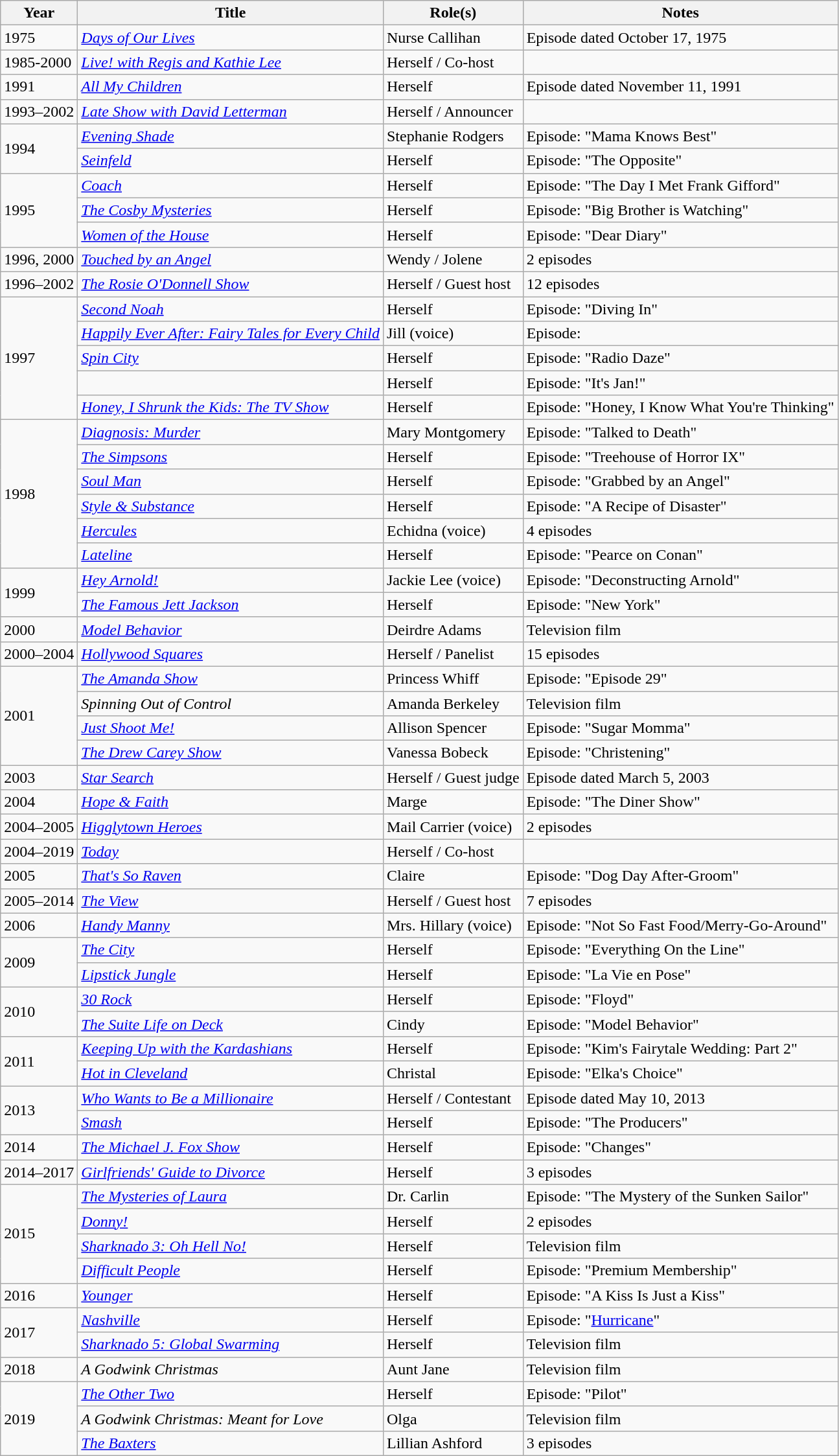<table class="wikitable plainrowheaders sortable">
<tr>
<th scope="col">Year</th>
<th scope="col">Title</th>
<th scope="col">Role(s)</th>
<th scope="col" class="unsortable">Notes</th>
</tr>
<tr>
<td>1975</td>
<td><em><a href='#'>Days of Our Lives</a></em></td>
<td>Nurse Callihan</td>
<td>Episode dated October 17, 1975</td>
</tr>
<tr>
<td>1985-2000</td>
<td><em><a href='#'>Live! with Regis and Kathie Lee</a></em></td>
<td>Herself / Co-host</td>
<td></td>
</tr>
<tr>
<td>1991</td>
<td><em><a href='#'>All My Children</a></em></td>
<td>Herself</td>
<td>Episode dated November 11, 1991</td>
</tr>
<tr>
<td>1993–2002</td>
<td><em><a href='#'>Late Show with David Letterman</a></em></td>
<td>Herself / Announcer</td>
<td></td>
</tr>
<tr>
<td rowspan="2">1994</td>
<td><em><a href='#'>Evening Shade</a></em></td>
<td>Stephanie Rodgers</td>
<td>Episode: "Mama Knows Best"</td>
</tr>
<tr>
<td><em><a href='#'>Seinfeld</a></em></td>
<td>Herself</td>
<td>Episode: "The Opposite"</td>
</tr>
<tr>
<td rowspan="3">1995</td>
<td><em><a href='#'>Coach</a></em></td>
<td>Herself</td>
<td>Episode: "The Day I Met Frank Gifford"</td>
</tr>
<tr>
<td><em><a href='#'>The Cosby Mysteries</a></em></td>
<td>Herself</td>
<td>Episode: "Big Brother is Watching"</td>
</tr>
<tr>
<td><em><a href='#'>Women of the House</a></em></td>
<td>Herself</td>
<td>Episode: "Dear Diary"</td>
</tr>
<tr>
<td>1996, 2000</td>
<td><em><a href='#'>Touched by an Angel</a></em></td>
<td>Wendy / Jolene</td>
<td>2 episodes</td>
</tr>
<tr>
<td>1996–2002</td>
<td><em><a href='#'>The Rosie O'Donnell Show</a></em></td>
<td>Herself / Guest host</td>
<td>12 episodes</td>
</tr>
<tr>
<td rowspan="5">1997</td>
<td><em><a href='#'>Second Noah</a></em></td>
<td>Herself</td>
<td>Episode: "Diving In"</td>
</tr>
<tr>
<td><em><a href='#'>Happily Ever After: Fairy Tales for Every Child</a></em></td>
<td>Jill (voice)</td>
<td>Episode: </td>
</tr>
<tr>
<td><em><a href='#'>Spin City</a></em></td>
<td>Herself</td>
<td>Episode: "Radio Daze"</td>
</tr>
<tr>
<td></td>
<td>Herself</td>
<td>Episode: "It's Jan!"</td>
</tr>
<tr>
<td><em><a href='#'>Honey, I Shrunk the Kids: The TV Show</a></em></td>
<td>Herself</td>
<td>Episode: "Honey, I Know What You're Thinking"</td>
</tr>
<tr>
<td rowspan="6">1998</td>
<td><em><a href='#'>Diagnosis: Murder</a></em></td>
<td>Mary Montgomery</td>
<td>Episode: "Talked to Death"</td>
</tr>
<tr>
<td><em><a href='#'>The Simpsons</a></em></td>
<td>Herself</td>
<td>Episode: "Treehouse of Horror IX"</td>
</tr>
<tr>
<td><em><a href='#'>Soul Man</a></em></td>
<td>Herself</td>
<td>Episode: "Grabbed by an Angel"</td>
</tr>
<tr>
<td><em><a href='#'>Style & Substance</a></em></td>
<td>Herself</td>
<td>Episode: "A Recipe of Disaster"</td>
</tr>
<tr>
<td><em><a href='#'>Hercules</a></em></td>
<td>Echidna (voice)</td>
<td>4 episodes</td>
</tr>
<tr>
<td><em><a href='#'>Lateline</a></em></td>
<td>Herself</td>
<td>Episode: "Pearce on Conan"</td>
</tr>
<tr>
<td rowspan="2">1999</td>
<td><em><a href='#'>Hey Arnold!</a></em></td>
<td>Jackie Lee (voice)</td>
<td>Episode: "Deconstructing Arnold"</td>
</tr>
<tr>
<td><em><a href='#'>The Famous Jett Jackson</a></em></td>
<td>Herself</td>
<td>Episode: "New York"</td>
</tr>
<tr>
<td>2000</td>
<td><em><a href='#'>Model Behavior</a></em></td>
<td>Deirdre Adams</td>
<td>Television film</td>
</tr>
<tr>
<td>2000–2004</td>
<td><em><a href='#'>Hollywood Squares</a></em></td>
<td>Herself / Panelist</td>
<td>15 episodes</td>
</tr>
<tr>
<td rowspan="4">2001</td>
<td><em><a href='#'>The Amanda Show</a></em></td>
<td>Princess Whiff</td>
<td>Episode: "Episode 29"</td>
</tr>
<tr>
<td><em>Spinning Out of Control</em></td>
<td>Amanda Berkeley</td>
<td>Television film</td>
</tr>
<tr>
<td><em><a href='#'>Just Shoot Me!</a></em></td>
<td>Allison Spencer</td>
<td>Episode: "Sugar Momma"</td>
</tr>
<tr>
<td><em><a href='#'>The Drew Carey Show</a></em></td>
<td>Vanessa Bobeck</td>
<td>Episode: "Christening"</td>
</tr>
<tr>
<td>2003</td>
<td><em><a href='#'>Star Search</a></em></td>
<td>Herself / Guest judge</td>
<td>Episode dated March 5, 2003</td>
</tr>
<tr>
<td>2004</td>
<td><em><a href='#'>Hope & Faith</a></em></td>
<td>Marge</td>
<td>Episode: "The Diner Show"</td>
</tr>
<tr>
<td>2004–2005</td>
<td><em><a href='#'>Higglytown Heroes</a></em></td>
<td>Mail Carrier (voice)</td>
<td>2 episodes</td>
</tr>
<tr>
<td>2004–2019</td>
<td><em><a href='#'>Today</a></em></td>
<td>Herself / Co-host</td>
<td></td>
</tr>
<tr>
<td>2005</td>
<td><em><a href='#'>That's So Raven</a></em></td>
<td>Claire</td>
<td>Episode: "Dog Day After-Groom"</td>
</tr>
<tr>
<td>2005–2014</td>
<td><em><a href='#'>The View</a></em></td>
<td>Herself / Guest host</td>
<td>7 episodes</td>
</tr>
<tr>
<td>2006</td>
<td><em><a href='#'>Handy Manny</a></em></td>
<td>Mrs. Hillary (voice)</td>
<td>Episode: "Not So Fast Food/Merry-Go-Around"</td>
</tr>
<tr>
<td rowspan="2">2009</td>
<td><em><a href='#'>The City</a></em></td>
<td>Herself</td>
<td>Episode: "Everything On the Line"</td>
</tr>
<tr>
<td><em><a href='#'>Lipstick Jungle</a></em></td>
<td>Herself</td>
<td>Episode: "La Vie en Pose"</td>
</tr>
<tr>
<td rowspan="2">2010</td>
<td><em><a href='#'>30 Rock</a></em></td>
<td>Herself</td>
<td>Episode: "Floyd"</td>
</tr>
<tr>
<td><em><a href='#'>The Suite Life on Deck</a></em></td>
<td>Cindy</td>
<td>Episode: "Model Behavior"</td>
</tr>
<tr>
<td rowspan="2">2011</td>
<td><em><a href='#'>Keeping Up with the Kardashians</a></em></td>
<td>Herself</td>
<td>Episode: "Kim's Fairytale Wedding: Part 2"</td>
</tr>
<tr>
<td><em><a href='#'>Hot in Cleveland</a></em></td>
<td>Christal</td>
<td>Episode: "Elka's Choice"</td>
</tr>
<tr>
<td rowspan="2">2013</td>
<td><em><a href='#'>Who Wants to Be a Millionaire</a></em></td>
<td>Herself / Contestant</td>
<td>Episode dated May 10, 2013</td>
</tr>
<tr>
<td><em><a href='#'>Smash</a></em></td>
<td>Herself</td>
<td>Episode: "The Producers"</td>
</tr>
<tr>
<td>2014</td>
<td><em><a href='#'>The Michael J. Fox Show</a></em></td>
<td>Herself</td>
<td>Episode: "Changes"</td>
</tr>
<tr>
<td>2014–2017</td>
<td><em><a href='#'>Girlfriends' Guide to Divorce</a></em></td>
<td>Herself</td>
<td>3 episodes</td>
</tr>
<tr>
<td rowspan="4">2015</td>
<td><em><a href='#'>The Mysteries of Laura</a></em></td>
<td>Dr. Carlin</td>
<td>Episode: "The Mystery of the Sunken Sailor"</td>
</tr>
<tr>
<td><em><a href='#'>Donny!</a></em></td>
<td>Herself</td>
<td>2 episodes</td>
</tr>
<tr>
<td><em><a href='#'>Sharknado 3: Oh Hell No!</a></em></td>
<td>Herself</td>
<td>Television film</td>
</tr>
<tr>
<td><em><a href='#'>Difficult People</a></em></td>
<td>Herself</td>
<td>Episode: "Premium Membership"</td>
</tr>
<tr>
<td>2016</td>
<td><em><a href='#'>Younger</a></em></td>
<td>Herself</td>
<td>Episode: "A Kiss Is Just a Kiss"</td>
</tr>
<tr>
<td rowspan="2">2017</td>
<td><em><a href='#'>Nashville</a></em></td>
<td>Herself</td>
<td>Episode: "<a href='#'>Hurricane</a>"</td>
</tr>
<tr>
<td><em><a href='#'>Sharknado 5: Global Swarming</a></em></td>
<td>Herself</td>
<td>Television film</td>
</tr>
<tr>
<td>2018</td>
<td><em>A Godwink Christmas</em></td>
<td>Aunt Jane</td>
<td>Television film</td>
</tr>
<tr>
<td rowspan="3">2019</td>
<td><em><a href='#'>The Other Two</a></em></td>
<td>Herself</td>
<td>Episode: "Pilot"</td>
</tr>
<tr>
<td><em>A Godwink Christmas: Meant for Love</em></td>
<td>Olga</td>
<td>Television film</td>
</tr>
<tr>
<td><em><a href='#'>The Baxters</a></em></td>
<td>Lillian Ashford</td>
<td>3 episodes</td>
</tr>
</table>
